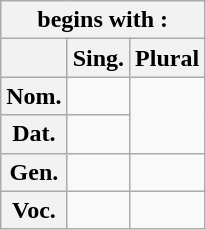<table class="wikitable">
<tr>
<th colspan="3">begins with :</th>
</tr>
<tr>
<th></th>
<th>Sing.</th>
<th>Plural</th>
</tr>
<tr>
<th>Nom.</th>
<td></td>
<td rowspan="2"></td>
</tr>
<tr>
<th>Dat.</th>
<td></td>
</tr>
<tr>
<th>Gen.</th>
<td></td>
<td></td>
</tr>
<tr>
<th>Voc.</th>
<td></td>
<td></td>
</tr>
</table>
